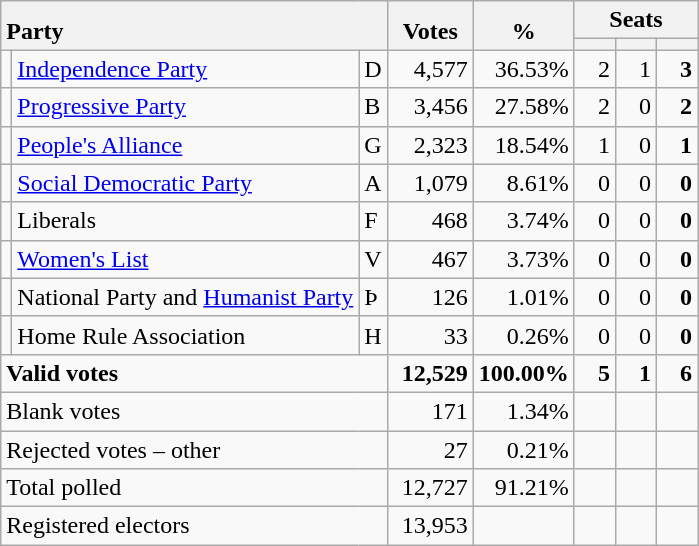<table class="wikitable" border="1" style="text-align:right;">
<tr>
<th style="text-align:left;" valign=bottom rowspan=2 colspan=3>Party</th>
<th align=center valign=bottom rowspan=2 width="50">Votes</th>
<th align=center valign=bottom rowspan=2 width="50">%</th>
<th colspan=3>Seats</th>
</tr>
<tr>
<th align=center valign=bottom width="20"><small></small></th>
<th align=center valign=bottom width="20"><small><a href='#'></a></small></th>
<th align=center valign=bottom width="20"><small></small></th>
</tr>
<tr>
<td></td>
<td align=left><a href='#'>Independence Party</a></td>
<td align=left>D</td>
<td>4,577</td>
<td>36.53%</td>
<td>2</td>
<td>1</td>
<td><strong>3</strong></td>
</tr>
<tr>
<td></td>
<td align=left><a href='#'>Progressive Party</a></td>
<td align=left>B</td>
<td>3,456</td>
<td>27.58%</td>
<td>2</td>
<td>0</td>
<td><strong>2</strong></td>
</tr>
<tr>
<td></td>
<td align=left><a href='#'>People's Alliance</a></td>
<td align=left>G</td>
<td>2,323</td>
<td>18.54%</td>
<td>1</td>
<td>0</td>
<td><strong>1</strong></td>
</tr>
<tr>
<td></td>
<td align=left><a href='#'>Social Democratic Party</a></td>
<td align=left>A</td>
<td>1,079</td>
<td>8.61%</td>
<td>0</td>
<td>0</td>
<td><strong>0</strong></td>
</tr>
<tr>
<td></td>
<td align=left>Liberals</td>
<td align=left>F</td>
<td>468</td>
<td>3.74%</td>
<td>0</td>
<td>0</td>
<td><strong>0</strong></td>
</tr>
<tr>
<td></td>
<td align=left><a href='#'>Women's List</a></td>
<td align=left>V</td>
<td>467</td>
<td>3.73%</td>
<td>0</td>
<td>0</td>
<td><strong>0</strong></td>
</tr>
<tr>
<td></td>
<td align=left>National Party and <a href='#'>Humanist Party</a></td>
<td align=left>Þ</td>
<td>126</td>
<td>1.01%</td>
<td>0</td>
<td>0</td>
<td><strong>0</strong></td>
</tr>
<tr>
<td></td>
<td align=left>Home Rule Association</td>
<td align=left>H</td>
<td>33</td>
<td>0.26%</td>
<td>0</td>
<td>0</td>
<td><strong>0</strong></td>
</tr>
<tr style="font-weight:bold">
<td align=left colspan=3>Valid votes</td>
<td>12,529</td>
<td>100.00%</td>
<td>5</td>
<td>1</td>
<td>6</td>
</tr>
<tr>
<td align=left colspan=3>Blank votes</td>
<td>171</td>
<td>1.34%</td>
<td></td>
<td></td>
<td></td>
</tr>
<tr>
<td align=left colspan=3>Rejected votes – other</td>
<td>27</td>
<td>0.21%</td>
<td></td>
<td></td>
<td></td>
</tr>
<tr>
<td align=left colspan=3>Total polled</td>
<td>12,727</td>
<td>91.21%</td>
<td></td>
<td></td>
<td></td>
</tr>
<tr>
<td align=left colspan=3>Registered electors</td>
<td>13,953</td>
<td></td>
<td></td>
<td></td>
<td></td>
</tr>
</table>
